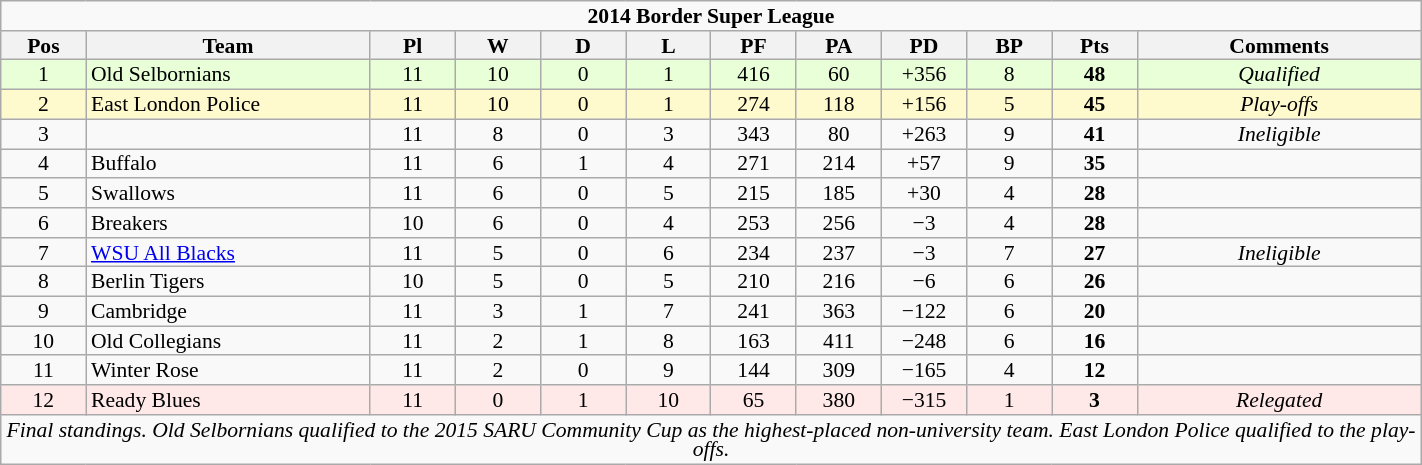<table class="wikitable"  style="text-align:center; line-height:90%; font-size:90%; width:75%;">
<tr>
<td colspan=12><strong>2014 Border Super League</strong></td>
</tr>
<tr>
<th style="width:6%;">Pos</th>
<th style="width:20%;">Team</th>
<th style="width:6%;">Pl</th>
<th style="width:6%;">W</th>
<th style="width:6%;">D</th>
<th style="width:6%;">L</th>
<th style="width:6%;">PF</th>
<th style="width:6%;">PA</th>
<th style="width:6%;">PD</th>
<th style="width:6%;">BP</th>
<th style="width:6%;">Pts</th>
<th style="width:20%;">Comments<br></th>
</tr>
<tr bgcolor="#E8FFD8">
<td>1</td>
<td style="text-align:left;">Old Selbornians</td>
<td>11</td>
<td>10</td>
<td>0</td>
<td>1</td>
<td>416</td>
<td>60</td>
<td>+356</td>
<td>8</td>
<td><strong>48</strong></td>
<td><em>Qualified</em></td>
</tr>
<tr bgcolor="#FFFACD">
<td>2</td>
<td style="text-align:left;">East London Police</td>
<td>11</td>
<td>10</td>
<td>0</td>
<td>1</td>
<td>274</td>
<td>118</td>
<td>+156</td>
<td>5</td>
<td><strong>45</strong></td>
<td><em>Play-offs</em></td>
</tr>
<tr>
<td>3</td>
<td style="text-align:left;"></td>
<td>11</td>
<td>8</td>
<td>0</td>
<td>3</td>
<td>343</td>
<td>80</td>
<td>+263</td>
<td>9</td>
<td><strong>41</strong></td>
<td><em>Ineligible</em></td>
</tr>
<tr>
<td>4</td>
<td style="text-align:left;">Buffalo</td>
<td>11</td>
<td>6</td>
<td>1</td>
<td>4</td>
<td>271</td>
<td>214</td>
<td>+57</td>
<td>9</td>
<td><strong>35</strong></td>
<td></td>
</tr>
<tr>
<td>5</td>
<td style="text-align:left;">Swallows</td>
<td>11</td>
<td>6</td>
<td>0</td>
<td>5</td>
<td>215</td>
<td>185</td>
<td>+30</td>
<td>4</td>
<td><strong>28</strong></td>
<td></td>
</tr>
<tr>
<td>6</td>
<td style="text-align:left;">Breakers</td>
<td>10</td>
<td>6</td>
<td>0</td>
<td>4</td>
<td>253</td>
<td>256</td>
<td>−3</td>
<td>4</td>
<td><strong>28</strong></td>
<td></td>
</tr>
<tr>
<td>7</td>
<td style="text-align:left;"><a href='#'>WSU All Blacks</a></td>
<td>11</td>
<td>5</td>
<td>0</td>
<td>6</td>
<td>234</td>
<td>237</td>
<td>−3</td>
<td>7</td>
<td><strong>27</strong></td>
<td><em>Ineligible</em></td>
</tr>
<tr>
<td>8</td>
<td style="text-align:left;">Berlin Tigers</td>
<td>10</td>
<td>5</td>
<td>0</td>
<td>5</td>
<td>210</td>
<td>216</td>
<td>−6</td>
<td>6</td>
<td><strong>26</strong></td>
<td></td>
</tr>
<tr>
<td>9</td>
<td style="text-align:left;">Cambridge</td>
<td>11</td>
<td>3</td>
<td>1</td>
<td>7</td>
<td>241</td>
<td>363</td>
<td>−122</td>
<td>6</td>
<td><strong>20</strong></td>
<td></td>
</tr>
<tr>
<td>10</td>
<td style="text-align:left;">Old Collegians</td>
<td>11</td>
<td>2</td>
<td>1</td>
<td>8</td>
<td>163</td>
<td>411</td>
<td>−248</td>
<td>6</td>
<td><strong>16</strong></td>
<td></td>
</tr>
<tr>
<td>11</td>
<td style="text-align:left;">Winter Rose</td>
<td>11</td>
<td>2</td>
<td>0</td>
<td>9</td>
<td>144</td>
<td>309</td>
<td>−165</td>
<td>4</td>
<td><strong>12</strong></td>
<td></td>
</tr>
<tr bgcolor="#FFE8E8">
<td>12</td>
<td style="text-align:left;">Ready Blues</td>
<td>11</td>
<td>0</td>
<td>1</td>
<td>10</td>
<td>65</td>
<td>380</td>
<td>−315</td>
<td>1</td>
<td><strong>3</strong></td>
<td><em>Relegated</em></td>
</tr>
<tr>
<td colspan=12><em>Final standings. Old Selbornians qualified to the 2015 SARU Community Cup as the highest-placed non-university team. East London Police qualified to the play-offs.</em></td>
</tr>
</table>
